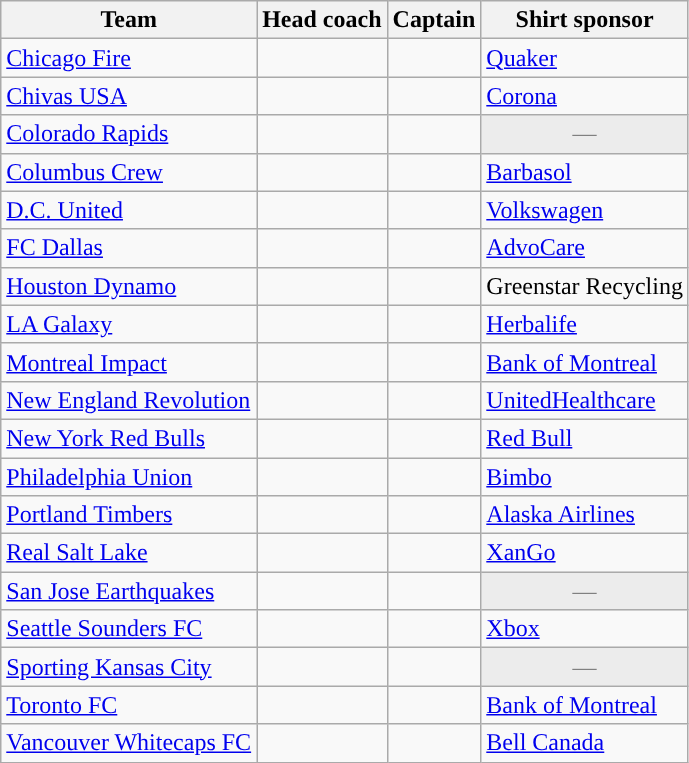<table class="wikitable sortable" style="text-align: left;">
<tr>
<th>Team</th>
<th>Head coach</th>
<th>Captain</th>
<th>Shirt sponsor</th>
</tr>
<tr>
<td><a href='#'>Chicago Fire</a></td>
<td> </td>
<td> </td>
<td><a href='#'>Quaker</a></td>
</tr>
<tr>
<td><a href='#'>Chivas USA</a></td>
<td> </td>
<td> </td>
<td><a href='#'>Corona</a></td>
</tr>
<tr>
<td><a href='#'>Colorado Rapids</a></td>
<td> </td>
<td> </td>
<td align="center" style="background:#ececec; color:gray">—</td>
</tr>
<tr>
<td><a href='#'>Columbus Crew</a></td>
<td> </td>
<td> </td>
<td><a href='#'>Barbasol</a></td>
</tr>
<tr>
<td><a href='#'>D.C. United</a></td>
<td> </td>
<td> </td>
<td><a href='#'>Volkswagen</a></td>
</tr>
<tr>
<td><a href='#'>FC Dallas</a></td>
<td> </td>
<td> </td>
<td><a href='#'>AdvoCare</a></td>
</tr>
<tr>
<td><a href='#'>Houston Dynamo</a></td>
<td> </td>
<td> </td>
<td>Greenstar Recycling</td>
</tr>
<tr>
<td><a href='#'>LA Galaxy</a></td>
<td> </td>
<td> </td>
<td><a href='#'>Herbalife</a></td>
</tr>
<tr>
<td><a href='#'>Montreal Impact</a></td>
<td> </td>
<td> </td>
<td><a href='#'>Bank of Montreal</a></td>
</tr>
<tr>
<td><a href='#'>New England Revolution</a></td>
<td> </td>
<td> </td>
<td><a href='#'>UnitedHealthcare</a></td>
</tr>
<tr>
<td><a href='#'>New York Red Bulls</a></td>
<td> </td>
<td> </td>
<td><a href='#'>Red Bull</a></td>
</tr>
<tr>
<td><a href='#'>Philadelphia Union</a></td>
<td> </td>
<td> </td>
<td><a href='#'>Bimbo</a></td>
</tr>
<tr>
<td><a href='#'>Portland Timbers</a></td>
<td> </td>
<td> </td>
<td><a href='#'>Alaska Airlines</a></td>
</tr>
<tr>
<td><a href='#'>Real Salt Lake</a></td>
<td> </td>
<td> </td>
<td><a href='#'>XanGo</a></td>
</tr>
<tr>
<td><a href='#'>San Jose Earthquakes</a></td>
<td> </td>
<td> </td>
<td align="center" style="background:#ececec; color:gray">—</td>
</tr>
<tr>
<td><a href='#'>Seattle Sounders FC</a></td>
<td> </td>
<td> </td>
<td><a href='#'>Xbox</a></td>
</tr>
<tr>
<td><a href='#'>Sporting Kansas City</a></td>
<td> </td>
<td> </td>
<td align="center" style="background:#ececec; color:gray">—</td>
</tr>
<tr>
<td><a href='#'>Toronto FC</a></td>
<td> </td>
<td> </td>
<td><a href='#'>Bank of Montreal</a></td>
</tr>
<tr>
<td><a href='#'>Vancouver Whitecaps FC</a></td>
<td> </td>
<td> </td>
<td><a href='#'>Bell Canada</a></td>
</tr>
</table>
